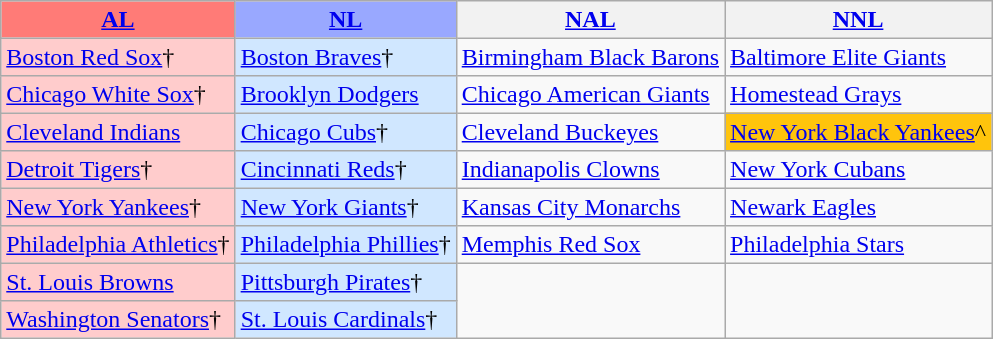<table class="wikitable" style="font-size:100%;line-height:1.1;">
<tr>
<th style="background-color: #FF7B77;"><a href='#'>AL</a></th>
<th style="background-color: #99A8FF;"><a href='#'>NL</a></th>
<th><a href='#'>NAL</a></th>
<th><a href='#'>NNL</a></th>
</tr>
<tr>
<td style="background-color: #FFCCCC;"><a href='#'>Boston Red Sox</a>†</td>
<td style="background-color: #D0E7FF;"><a href='#'>Boston Braves</a>†</td>
<td><a href='#'>Birmingham Black Barons</a></td>
<td><a href='#'>Baltimore Elite Giants</a></td>
</tr>
<tr>
<td style="background-color: #FFCCCC;"><a href='#'>Chicago White Sox</a>†</td>
<td style="background-color: #D0E7FF;"><a href='#'>Brooklyn Dodgers</a></td>
<td><a href='#'>Chicago American Giants</a></td>
<td><a href='#'>Homestead Grays</a></td>
</tr>
<tr>
<td style="background-color: #FFCCCC;"><a href='#'>Cleveland Indians</a></td>
<td style="background-color: #D0E7FF;"><a href='#'>Chicago Cubs</a>†</td>
<td><a href='#'>Cleveland Buckeyes</a></td>
<td style="background-color: #FFC40C;"><a href='#'>New York Black Yankees</a>^</td>
</tr>
<tr>
<td style="background-color: #FFCCCC;"><a href='#'>Detroit Tigers</a>†</td>
<td style="background-color: #D0E7FF;"><a href='#'>Cincinnati Reds</a>†</td>
<td><a href='#'>Indianapolis Clowns</a></td>
<td><a href='#'>New York Cubans</a></td>
</tr>
<tr>
<td style="background-color: #FFCCCC;"><a href='#'>New York Yankees</a>†</td>
<td style="background-color: #D0E7FF;"><a href='#'>New York Giants</a>†</td>
<td><a href='#'>Kansas City Monarchs</a></td>
<td><a href='#'>Newark Eagles</a></td>
</tr>
<tr>
<td style="background-color: #FFCCCC;"><a href='#'>Philadelphia Athletics</a>†</td>
<td style="background-color: #D0E7FF;"><a href='#'>Philadelphia Phillies</a>†</td>
<td><a href='#'>Memphis Red Sox</a></td>
<td><a href='#'>Philadelphia Stars</a></td>
</tr>
<tr>
<td style="background-color: #FFCCCC;"><a href='#'>St. Louis Browns</a></td>
<td style="background-color: #D0E7FF;"><a href='#'>Pittsburgh Pirates</a>†</td>
<td rowspan="2"> </td>
<td rowspan="2"> </td>
</tr>
<tr>
<td style="background-color: #FFCCCC;"><a href='#'>Washington Senators</a>†</td>
<td style="background-color: #D0E7FF;"><a href='#'>St. Louis Cardinals</a>†</td>
</tr>
</table>
